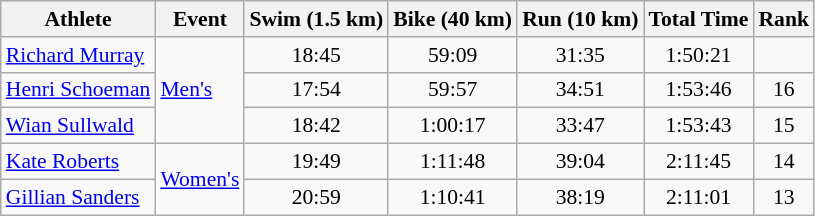<table class="wikitable" style="font-size:90%">
<tr>
<th>Athlete</th>
<th>Event</th>
<th>Swim (1.5 km)</th>
<th>Bike (40 km)</th>
<th>Run (10 km)</th>
<th>Total Time</th>
<th>Rank</th>
</tr>
<tr align=center>
<td align=left><a href='#'>Richard Murray</a></td>
<td align=left rowspan=3><a href='#'>Men's</a></td>
<td>18:45</td>
<td>59:09</td>
<td>31:35</td>
<td>1:50:21</td>
<td></td>
</tr>
<tr align=center>
<td align=left><a href='#'>Henri Schoeman</a></td>
<td>17:54</td>
<td>59:57</td>
<td>34:51</td>
<td>1:53:46</td>
<td>16</td>
</tr>
<tr align=center>
<td align=left><a href='#'>Wian Sullwald</a></td>
<td>18:42</td>
<td>1:00:17</td>
<td>33:47</td>
<td>1:53:43</td>
<td>15</td>
</tr>
<tr align=center>
<td align=left><a href='#'>Kate Roberts</a></td>
<td align=left rowspan=3><a href='#'>Women's</a></td>
<td>19:49</td>
<td>1:11:48</td>
<td>39:04</td>
<td>2:11:45</td>
<td>14</td>
</tr>
<tr align=center>
<td align=left><a href='#'>Gillian Sanders</a></td>
<td>20:59</td>
<td>1:10:41</td>
<td>38:19</td>
<td>2:11:01</td>
<td>13</td>
</tr>
</table>
